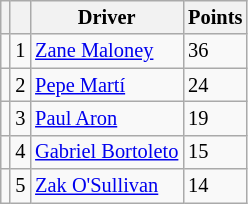<table class="wikitable" style="font-size: 85%;">
<tr>
<th></th>
<th></th>
<th>Driver</th>
<th>Points</th>
</tr>
<tr>
<td align="left"></td>
<td align="center">1</td>
<td> <a href='#'>Zane Maloney</a></td>
<td>36</td>
</tr>
<tr>
<td align="left"></td>
<td align="center">2</td>
<td> <a href='#'>Pepe Martí</a></td>
<td>24</td>
</tr>
<tr>
<td align="left"></td>
<td align="center">3</td>
<td> <a href='#'>Paul Aron</a></td>
<td>19</td>
</tr>
<tr>
<td align="left"></td>
<td align="center">4</td>
<td> <a href='#'>Gabriel Bortoleto</a></td>
<td>15</td>
</tr>
<tr>
<td align="left"></td>
<td align="center">5</td>
<td> <a href='#'>Zak O'Sullivan</a></td>
<td>14</td>
</tr>
</table>
